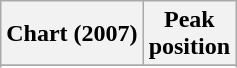<table class="wikitable sortable plainrowheaders" style="text-align:center">
<tr>
<th scope="col">Chart (2007)</th>
<th scope="col">Peak<br> position</th>
</tr>
<tr>
</tr>
<tr>
</tr>
<tr>
</tr>
</table>
